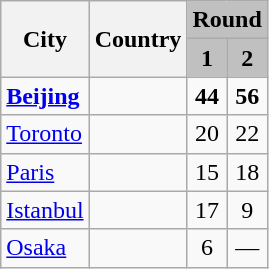<table class="wikitable">
<tr>
<th rowspan=2>City</th>
<th rowspan=2>Country</th>
<th colspan=2 style="background:silver;">Round</th>
</tr>
<tr>
<th style="background:silver;">1</th>
<th style="background:silver;">2</th>
</tr>
<tr>
<td><strong><a href='#'>Beijing</a></strong></td>
<td><strong></strong></td>
<td style="text-align:center;"><strong>44</strong></td>
<td style="text-align:center;"><strong>56</strong></td>
</tr>
<tr>
<td><a href='#'>Toronto</a></td>
<td></td>
<td style="text-align:center;">20</td>
<td style="text-align:center;">22</td>
</tr>
<tr>
<td><a href='#'>Paris</a></td>
<td></td>
<td style="text-align:center;">15</td>
<td style="text-align:center;">18</td>
</tr>
<tr>
<td><a href='#'>Istanbul</a></td>
<td></td>
<td style="text-align:center;">17</td>
<td style="text-align:center;">9</td>
</tr>
<tr>
<td><a href='#'>Osaka</a></td>
<td></td>
<td style="text-align:center;">6</td>
<td style="text-align:center;">—</td>
</tr>
</table>
